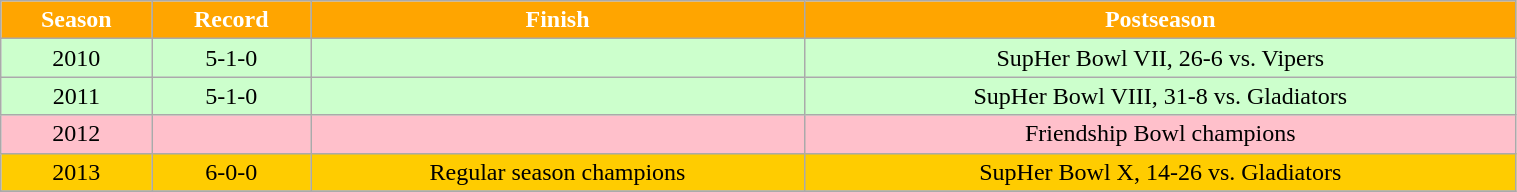<table class="wikitable" style="width:80%;">
<tr style="text-align:center; background:orange; color:#FFFFFF;">
<td><strong>Season</strong></td>
<td><strong>Record</strong></td>
<td><strong>Finish</strong></td>
<td><strong>Postseason</strong></td>
</tr>
<tr style="text-align:center;" bgcolor="#CCFFCC">
<td>2010</td>
<td>5-1-0</td>
<td></td>
<td>SupHer Bowl VII, 26-6 vs. Vipers</td>
</tr>
<tr style="text-align:center;" bgcolor="#CCFFCC">
<td>2011</td>
<td>5-1-0</td>
<td></td>
<td>SupHer Bowl VIII, 31-8 vs. Gladiators</td>
</tr>
<tr style="text-align:center;" bgcolor="pink">
<td>2012</td>
<td></td>
<td></td>
<td>Friendship Bowl champions</td>
</tr>
<tr style="text-align:center;" bgcolor="#FFCC00">
<td>2013</td>
<td>6-0-0</td>
<td>Regular season champions</td>
<td>SupHer Bowl X, 14-26 vs. Gladiators</td>
</tr>
<tr style="text-align:center;" bgcolor="">
</tr>
</table>
